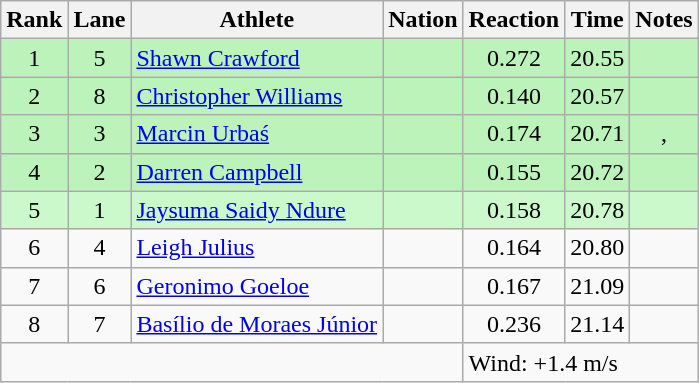<table class="wikitable sortable" style="text-align:center">
<tr>
<th>Rank</th>
<th>Lane</th>
<th>Athlete</th>
<th>Nation</th>
<th>Reaction</th>
<th>Time</th>
<th>Notes</th>
</tr>
<tr bgcolor=bbf3bb>
<td>1</td>
<td>5</td>
<td align="left"><a href='#'>Shawn Crawford</a></td>
<td align="left"></td>
<td>0.272</td>
<td>20.55</td>
<td></td>
</tr>
<tr bgcolor=bbf3bb>
<td>2</td>
<td>8</td>
<td align="left"><a href='#'>Christopher Williams</a></td>
<td align="left"></td>
<td>0.140</td>
<td>20.57</td>
<td></td>
</tr>
<tr bgcolor=bbf3bb>
<td>3</td>
<td>3</td>
<td align="left"><a href='#'>Marcin Urbaś</a></td>
<td align="left"></td>
<td>0.174</td>
<td>20.71</td>
<td>, </td>
</tr>
<tr bgcolor=bbf3bb>
<td>4</td>
<td>2</td>
<td align="left"><a href='#'>Darren Campbell</a></td>
<td align="left"></td>
<td>0.155</td>
<td>20.72</td>
<td></td>
</tr>
<tr bgcolor=ccf9cc>
<td>5</td>
<td>1</td>
<td align="left"><a href='#'>Jaysuma Saidy Ndure</a></td>
<td align="left"></td>
<td>0.158</td>
<td>20.78</td>
<td></td>
</tr>
<tr>
<td>6</td>
<td>4</td>
<td align="left"><a href='#'>Leigh Julius</a></td>
<td align="left"></td>
<td>0.164</td>
<td>20.80</td>
<td></td>
</tr>
<tr>
<td>7</td>
<td>6</td>
<td align="left"><a href='#'>Geronimo Goeloe</a></td>
<td align="left"></td>
<td>0.167</td>
<td>21.09</td>
<td></td>
</tr>
<tr>
<td>8</td>
<td>7</td>
<td align="left"><a href='#'>Basílio de Moraes Júnior</a></td>
<td align="left"></td>
<td>0.236</td>
<td>21.14</td>
<td></td>
</tr>
<tr class="sortbottom">
<td colspan=4></td>
<td colspan="3" style="text-align:left;">Wind: +1.4 m/s</td>
</tr>
</table>
